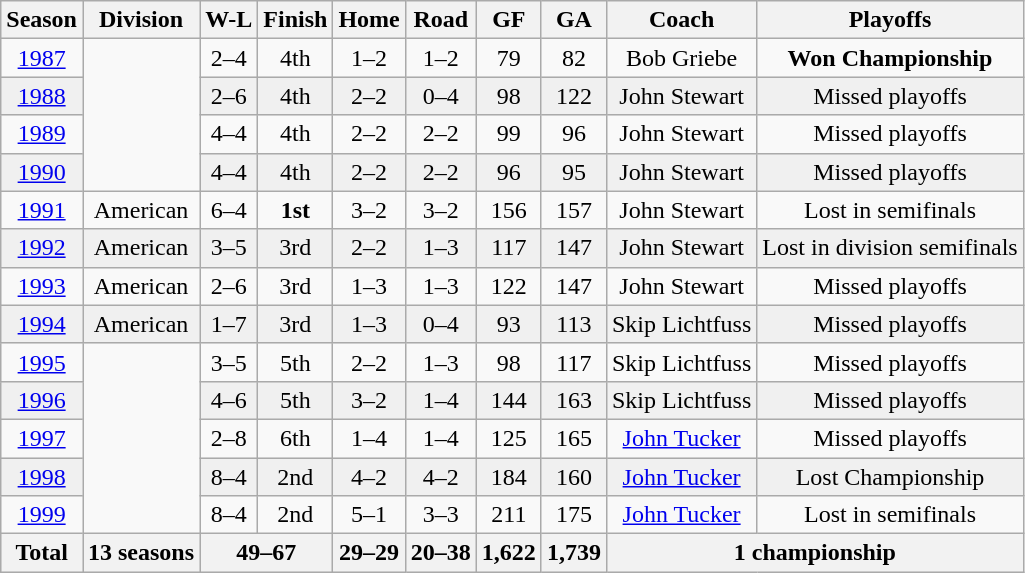<table class="wikitable">
<tr>
<th>Season</th>
<th>Division</th>
<th>W-L</th>
<th>Finish</th>
<th>Home</th>
<th>Road</th>
<th>GF</th>
<th>GA</th>
<th>Coach</th>
<th>Playoffs</th>
</tr>
<tr ALIGN=center>
<td><a href='#'>1987</a></td>
<td rowspan="4"></td>
<td>2–4</td>
<td>4th</td>
<td>1–2</td>
<td>1–2</td>
<td>79</td>
<td>82</td>
<td>Bob Griebe</td>
<td><strong>Won Championship</strong></td>
</tr>
<tr ALIGN=center bgcolor="#f0f0f0">
<td><a href='#'>1988</a></td>
<td>2–6</td>
<td>4th</td>
<td>2–2</td>
<td>0–4</td>
<td>98</td>
<td>122</td>
<td>John Stewart</td>
<td>Missed playoffs</td>
</tr>
<tr ALIGN=center>
<td><a href='#'>1989</a></td>
<td>4–4</td>
<td>4th</td>
<td>2–2</td>
<td>2–2</td>
<td>99</td>
<td>96</td>
<td>John Stewart</td>
<td>Missed playoffs</td>
</tr>
<tr ALIGN=center bgcolor="#f0f0f0">
<td><a href='#'>1990</a></td>
<td>4–4</td>
<td>4th</td>
<td>2–2</td>
<td>2–2</td>
<td>96</td>
<td>95</td>
<td>John Stewart</td>
<td>Missed playoffs</td>
</tr>
<tr ALIGN=center>
<td><a href='#'>1991</a></td>
<td>American</td>
<td>6–4</td>
<td><strong>1st</strong></td>
<td>3–2</td>
<td>3–2</td>
<td>156</td>
<td>157</td>
<td>John Stewart</td>
<td>Lost in semifinals</td>
</tr>
<tr ALIGN=center bgcolor="#f0f0f0">
<td><a href='#'>1992</a></td>
<td>American</td>
<td>3–5</td>
<td>3rd</td>
<td>2–2</td>
<td>1–3</td>
<td>117</td>
<td>147</td>
<td>John Stewart</td>
<td>Lost in division semifinals</td>
</tr>
<tr ALIGN=center>
<td><a href='#'>1993</a></td>
<td>American</td>
<td>2–6</td>
<td>3rd</td>
<td>1–3</td>
<td>1–3</td>
<td>122</td>
<td>147</td>
<td>John Stewart</td>
<td>Missed playoffs</td>
</tr>
<tr ALIGN=center bgcolor="#f0f0f0">
<td><a href='#'>1994</a></td>
<td>American</td>
<td>1–7</td>
<td>3rd</td>
<td>1–3</td>
<td>0–4</td>
<td>93</td>
<td>113</td>
<td>Skip Lichtfuss</td>
<td>Missed playoffs</td>
</tr>
<tr ALIGN=center>
<td><a href='#'>1995</a></td>
<td rowspan="5"></td>
<td>3–5</td>
<td>5th</td>
<td>2–2</td>
<td>1–3</td>
<td>98</td>
<td>117</td>
<td>Skip Lichtfuss</td>
<td>Missed playoffs</td>
</tr>
<tr ALIGN=center bgcolor="#f0f0f0">
<td><a href='#'>1996</a></td>
<td>4–6</td>
<td>5th</td>
<td>3–2</td>
<td>1–4</td>
<td>144</td>
<td>163</td>
<td>Skip Lichtfuss</td>
<td>Missed playoffs</td>
</tr>
<tr ALIGN=center>
<td><a href='#'>1997</a></td>
<td>2–8</td>
<td>6th</td>
<td>1–4</td>
<td>1–4</td>
<td>125</td>
<td>165</td>
<td><a href='#'>John Tucker</a></td>
<td>Missed playoffs</td>
</tr>
<tr ALIGN=center bgcolor="#f0f0f0">
<td><a href='#'>1998</a></td>
<td>8–4</td>
<td>2nd</td>
<td>4–2</td>
<td>4–2</td>
<td>184</td>
<td>160</td>
<td><a href='#'>John Tucker</a></td>
<td>Lost Championship</td>
</tr>
<tr ALIGN=center>
<td><a href='#'>1999</a></td>
<td>8–4</td>
<td>2nd</td>
<td>5–1</td>
<td>3–3</td>
<td>211</td>
<td>175</td>
<td><a href='#'>John Tucker</a></td>
<td>Lost in semifinals</td>
</tr>
<tr ALIGN=center bgcolor="#e0e0e0">
<th>Total</th>
<th>13 seasons</th>
<th colspan="2">49–67</th>
<th>29–29</th>
<th>20–38</th>
<th>1,622</th>
<th>1,739</th>
<th colspan="2">1 championship</th>
</tr>
</table>
